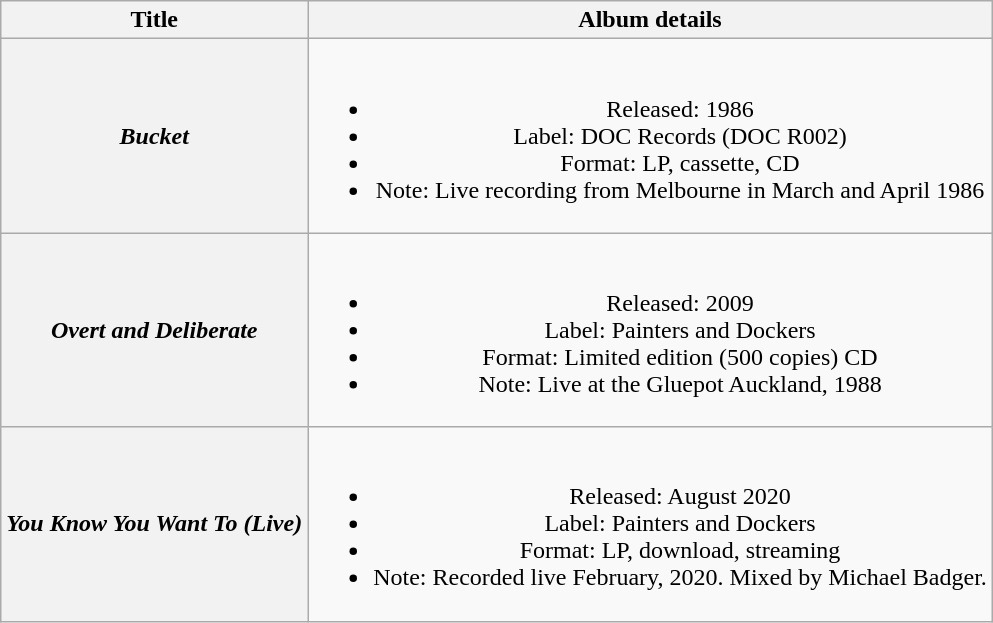<table class="wikitable plainrowheaders" style="text-align:center;" border="1">
<tr>
<th>Title</th>
<th>Album details</th>
</tr>
<tr>
<th scope="row"><em>Bucket</em></th>
<td><br><ul><li>Released: 1986</li><li>Label: DOC Records (DOC R002)</li><li>Format: LP, cassette, CD</li><li>Note: Live recording from Melbourne in March and April 1986</li></ul></td>
</tr>
<tr>
<th scope="row"><em>Overt and Deliberate</em></th>
<td><br><ul><li>Released: 2009</li><li>Label: Painters and Dockers</li><li>Format: Limited edition (500 copies) CD</li><li>Note: Live at the Gluepot Auckland, 1988</li></ul></td>
</tr>
<tr>
<th scope="row"><em>You Know You Want To (Live)</em></th>
<td><br><ul><li>Released: August 2020</li><li>Label: Painters and Dockers</li><li>Format: LP, download, streaming</li><li>Note: Recorded live February, 2020. Mixed by Michael Badger.</li></ul></td>
</tr>
</table>
